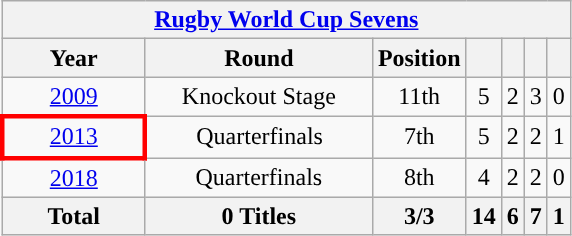<table class="wikitable" style="text-align: center;">
<tr>
<th colspan=10><a href='#'>Rugby World Cup Sevens</a></th>
</tr>
<tr>
<th style="width:5.5em;">Year</th>
<th style="width:9em;">Round</th>
<th>Position</th>
<th></th>
<th></th>
<th></th>
<th></th>
</tr>
<tr>
<td> <a href='#'>2009</a></td>
<td>Knockout Stage</td>
<td>11th</td>
<td>5</td>
<td>2</td>
<td>3</td>
<td>0</td>
</tr>
<tr>
<td style="border: 3px solid red"> <a href='#'>2013</a></td>
<td>Quarterfinals</td>
<td>7th</td>
<td>5</td>
<td>2</td>
<td>2</td>
<td>1</td>
</tr>
<tr>
<td> <a href='#'>2018</a></td>
<td>Quarterfinals</td>
<td>8th</td>
<td>4</td>
<td>2</td>
<td>2</td>
<td>0</td>
</tr>
<tr>
<th>Total</th>
<th>0 Titles</th>
<th>3/3</th>
<th>14</th>
<th>6</th>
<th>7</th>
<th>1</th>
</tr>
</table>
